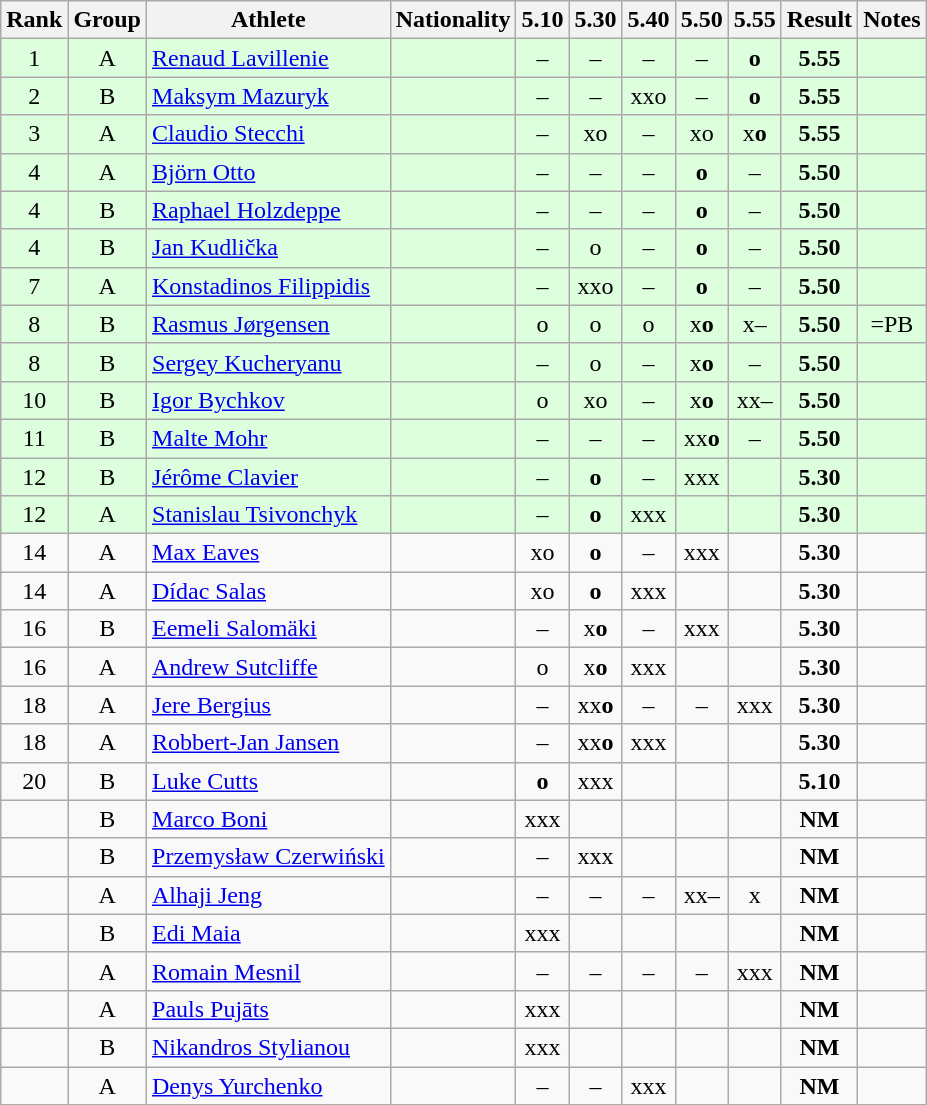<table class="wikitable sortable" style="text-align:center">
<tr>
<th>Rank</th>
<th>Group</th>
<th>Athlete</th>
<th>Nationality</th>
<th>5.10</th>
<th>5.30</th>
<th>5.40</th>
<th>5.50</th>
<th>5.55</th>
<th>Result</th>
<th>Notes</th>
</tr>
<tr bgcolor=ddffdd>
<td>1</td>
<td>A</td>
<td align="left"><a href='#'>Renaud Lavillenie</a></td>
<td align=left></td>
<td>–</td>
<td>–</td>
<td>–</td>
<td>–</td>
<td><strong>o </strong></td>
<td><strong>5.55</strong></td>
<td></td>
</tr>
<tr bgcolor=ddffdd>
<td>2</td>
<td>B</td>
<td align="left"><a href='#'>Maksym Mazuryk</a></td>
<td align=left></td>
<td>–</td>
<td>–</td>
<td>xxo</td>
<td>–</td>
<td><strong>o </strong></td>
<td><strong>5.55</strong></td>
<td></td>
</tr>
<tr bgcolor=ddffdd>
<td>3</td>
<td>A</td>
<td align="left"><a href='#'>Claudio Stecchi</a></td>
<td align=left></td>
<td>–</td>
<td>xo</td>
<td>–</td>
<td>xo</td>
<td>x<strong>o</strong></td>
<td><strong>5.55</strong></td>
<td></td>
</tr>
<tr bgcolor=ddffdd>
<td>4</td>
<td>A</td>
<td align="left"><a href='#'>Björn Otto</a></td>
<td align=left></td>
<td>–</td>
<td>–</td>
<td>–</td>
<td><strong>o </strong></td>
<td>–</td>
<td><strong>5.50</strong></td>
<td></td>
</tr>
<tr bgcolor=ddffdd>
<td>4</td>
<td>B</td>
<td align="left"><a href='#'>Raphael Holzdeppe</a></td>
<td align=left></td>
<td>–</td>
<td>–</td>
<td>–</td>
<td><strong>o </strong></td>
<td>–</td>
<td><strong>5.50</strong></td>
<td></td>
</tr>
<tr bgcolor=ddffdd>
<td>4</td>
<td>B</td>
<td align="left"><a href='#'>Jan Kudlička</a></td>
<td align=left></td>
<td>–</td>
<td>o</td>
<td>–</td>
<td><strong>o </strong></td>
<td>–</td>
<td><strong>5.50</strong></td>
<td></td>
</tr>
<tr bgcolor=ddffdd>
<td>7</td>
<td>A</td>
<td align="left"><a href='#'>Konstadinos Filippidis</a></td>
<td align=left></td>
<td>–</td>
<td>xxo</td>
<td>–</td>
<td><strong>o </strong></td>
<td>–</td>
<td><strong>5.50</strong></td>
<td></td>
</tr>
<tr bgcolor=ddffdd>
<td>8</td>
<td>B</td>
<td align="left"><a href='#'>Rasmus Jørgensen</a></td>
<td align=left></td>
<td>o</td>
<td>o</td>
<td>o</td>
<td>x<strong>o</strong></td>
<td>x–</td>
<td><strong>5.50</strong></td>
<td>=PB</td>
</tr>
<tr bgcolor=ddffdd>
<td>8</td>
<td>B</td>
<td align="left"><a href='#'>Sergey Kucheryanu</a></td>
<td align=left></td>
<td>–</td>
<td>o</td>
<td>–</td>
<td>x<strong>o</strong></td>
<td>–</td>
<td><strong>5.50</strong></td>
<td></td>
</tr>
<tr bgcolor=ddffdd>
<td>10</td>
<td>B</td>
<td align="left"><a href='#'>Igor Bychkov</a></td>
<td align=left></td>
<td>o</td>
<td>xo</td>
<td>–</td>
<td>x<strong>o</strong></td>
<td>xx–</td>
<td><strong>5.50</strong></td>
<td></td>
</tr>
<tr bgcolor=ddffdd>
<td>11</td>
<td>B</td>
<td align="left"><a href='#'>Malte Mohr</a></td>
<td align=left></td>
<td>–</td>
<td>–</td>
<td>–</td>
<td>xx<strong>o</strong></td>
<td>–</td>
<td><strong>5.50</strong></td>
<td></td>
</tr>
<tr bgcolor=ddffdd>
<td>12</td>
<td>B</td>
<td align="left"><a href='#'>Jérôme Clavier</a></td>
<td align=left></td>
<td>–</td>
<td><strong>o </strong></td>
<td>–</td>
<td>xxx</td>
<td></td>
<td><strong>5.30</strong></td>
<td></td>
</tr>
<tr bgcolor=ddffdd>
<td>12</td>
<td>A</td>
<td align="left"><a href='#'>Stanislau Tsivonchyk</a></td>
<td align=left></td>
<td>–</td>
<td><strong>o </strong></td>
<td>xxx</td>
<td></td>
<td></td>
<td><strong>5.30</strong></td>
<td></td>
</tr>
<tr>
<td>14</td>
<td>A</td>
<td align="left"><a href='#'>Max Eaves</a></td>
<td align=left></td>
<td>xo</td>
<td><strong>o </strong></td>
<td>–</td>
<td>xxx</td>
<td></td>
<td><strong>5.30</strong></td>
<td></td>
</tr>
<tr>
<td>14</td>
<td>A</td>
<td align="left"><a href='#'>Dídac Salas</a></td>
<td align=left></td>
<td>xo</td>
<td><strong>o </strong></td>
<td>xxx</td>
<td></td>
<td></td>
<td><strong>5.30</strong></td>
<td></td>
</tr>
<tr>
<td>16</td>
<td>B</td>
<td align="left"><a href='#'>Eemeli Salomäki</a></td>
<td align=left></td>
<td>–</td>
<td>x<strong>o</strong></td>
<td>–</td>
<td>xxx</td>
<td></td>
<td><strong>5.30</strong></td>
<td></td>
</tr>
<tr>
<td>16</td>
<td>A</td>
<td align="left"><a href='#'>Andrew Sutcliffe</a></td>
<td align=left></td>
<td>o</td>
<td>x<strong>o</strong></td>
<td>xxx</td>
<td></td>
<td></td>
<td><strong>5.30</strong></td>
<td></td>
</tr>
<tr>
<td>18</td>
<td>A</td>
<td align="left"><a href='#'>Jere Bergius</a></td>
<td align=left></td>
<td>–</td>
<td>xx<strong>o</strong></td>
<td>–</td>
<td>–</td>
<td>xxx</td>
<td><strong>5.30</strong></td>
<td></td>
</tr>
<tr>
<td>18</td>
<td>A</td>
<td align="left"><a href='#'>Robbert-Jan Jansen</a></td>
<td align=left></td>
<td>–</td>
<td>xx<strong>o</strong></td>
<td>xxx</td>
<td></td>
<td></td>
<td><strong>5.30</strong></td>
<td></td>
</tr>
<tr>
<td>20</td>
<td>B</td>
<td align="left"><a href='#'>Luke Cutts</a></td>
<td align=left></td>
<td><strong>o </strong></td>
<td>xxx</td>
<td></td>
<td></td>
<td></td>
<td><strong>5.10</strong></td>
<td></td>
</tr>
<tr>
<td></td>
<td>B</td>
<td align="left"><a href='#'>Marco Boni</a></td>
<td align=left></td>
<td>xxx</td>
<td></td>
<td></td>
<td></td>
<td></td>
<td><strong>NM </strong></td>
<td></td>
</tr>
<tr>
<td></td>
<td>B</td>
<td align="left"><a href='#'>Przemysław Czerwiński</a></td>
<td align=left></td>
<td>–</td>
<td>xxx</td>
<td></td>
<td></td>
<td></td>
<td><strong>NM </strong></td>
<td></td>
</tr>
<tr>
<td></td>
<td>A</td>
<td align="left"><a href='#'>Alhaji Jeng</a></td>
<td align=left></td>
<td>–</td>
<td>–</td>
<td>–</td>
<td>xx–</td>
<td>x</td>
<td><strong>NM </strong></td>
<td></td>
</tr>
<tr>
<td></td>
<td>B</td>
<td align="left"><a href='#'>Edi Maia</a></td>
<td align=left></td>
<td>xxx</td>
<td></td>
<td></td>
<td></td>
<td></td>
<td><strong>NM </strong></td>
<td></td>
</tr>
<tr>
<td></td>
<td>A</td>
<td align="left"><a href='#'>Romain Mesnil</a></td>
<td align=left></td>
<td>–</td>
<td>–</td>
<td>–</td>
<td>–</td>
<td>xxx</td>
<td><strong>NM </strong></td>
<td></td>
</tr>
<tr>
<td></td>
<td>A</td>
<td align="left"><a href='#'>Pauls Pujāts</a></td>
<td align=left></td>
<td>xxx</td>
<td></td>
<td></td>
<td></td>
<td></td>
<td><strong>NM </strong></td>
<td></td>
</tr>
<tr>
<td></td>
<td>B</td>
<td align="left"><a href='#'>Nikandros Stylianou</a></td>
<td align=left></td>
<td>xxx</td>
<td></td>
<td></td>
<td></td>
<td></td>
<td><strong>NM </strong></td>
<td></td>
</tr>
<tr>
<td></td>
<td>A</td>
<td align="left"><a href='#'>Denys Yurchenko</a></td>
<td align=left></td>
<td>–</td>
<td>–</td>
<td>xxx</td>
<td></td>
<td></td>
<td><strong>NM </strong></td>
<td></td>
</tr>
</table>
